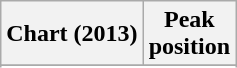<table class="wikitable sortable">
<tr>
<th align="left">Chart (2013)</th>
<th align="center">Peak<br>position</th>
</tr>
<tr>
</tr>
<tr>
</tr>
<tr>
</tr>
<tr>
</tr>
<tr>
</tr>
</table>
